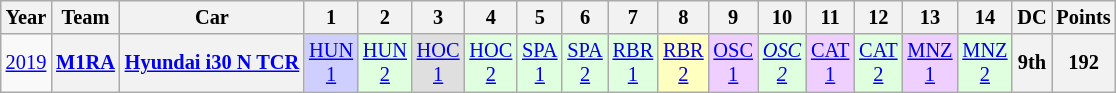<table class="wikitable" style="text-align:center; font-size:85%">
<tr>
<th>Year</th>
<th>Team</th>
<th>Car</th>
<th>1</th>
<th>2</th>
<th>3</th>
<th>4</th>
<th>5</th>
<th>6</th>
<th>7</th>
<th>8</th>
<th>9</th>
<th>10</th>
<th>11</th>
<th>12</th>
<th>13</th>
<th>14</th>
<th>DC</th>
<th>Points</th>
</tr>
<tr>
<td><a href='#'>2019</a></td>
<th><a href='#'>M1RA</a></th>
<th nowrap><a href='#'>Hyundai i30 N TCR</a></th>
<td style="background:#CFCFFF;"><a href='#'>HUN<br>1</a><br></td>
<td style="background:#DFFFDF;"><a href='#'>HUN<br>2</a><br></td>
<td style="background:#DFDFDF;"><a href='#'>HOC<br>1</a><br></td>
<td style="background:#DFFFDF;"><a href='#'>HOC<br>2</a><br></td>
<td style="background:#DFFFDF;"><a href='#'>SPA<br>1</a><br></td>
<td style="background:#DFFFDF;"><a href='#'>SPA<br>2</a><br></td>
<td style="background:#DFFFDF;"><a href='#'>RBR<br>1</a><br></td>
<td style="background:#FFFFBF;"><a href='#'>RBR<br>2</a><br></td>
<td style="background:#EFCFFF;"><a href='#'>OSC<br>1</a><br></td>
<td style="background:#DFFFDF;"><em><a href='#'>OSC<br>2</a></em><br></td>
<td style="background:#EFCFFF;"><a href='#'>CAT<br>1</a><br></td>
<td style="background:#DFFFDF;"><a href='#'>CAT<br>2</a><br></td>
<td style="background:#EFCFFF;"><a href='#'>MNZ<br>1</a><br></td>
<td style="background:#DFFFDF;"><a href='#'>MNZ<br>2</a><br></td>
<th>9th</th>
<th>192</th>
</tr>
</table>
